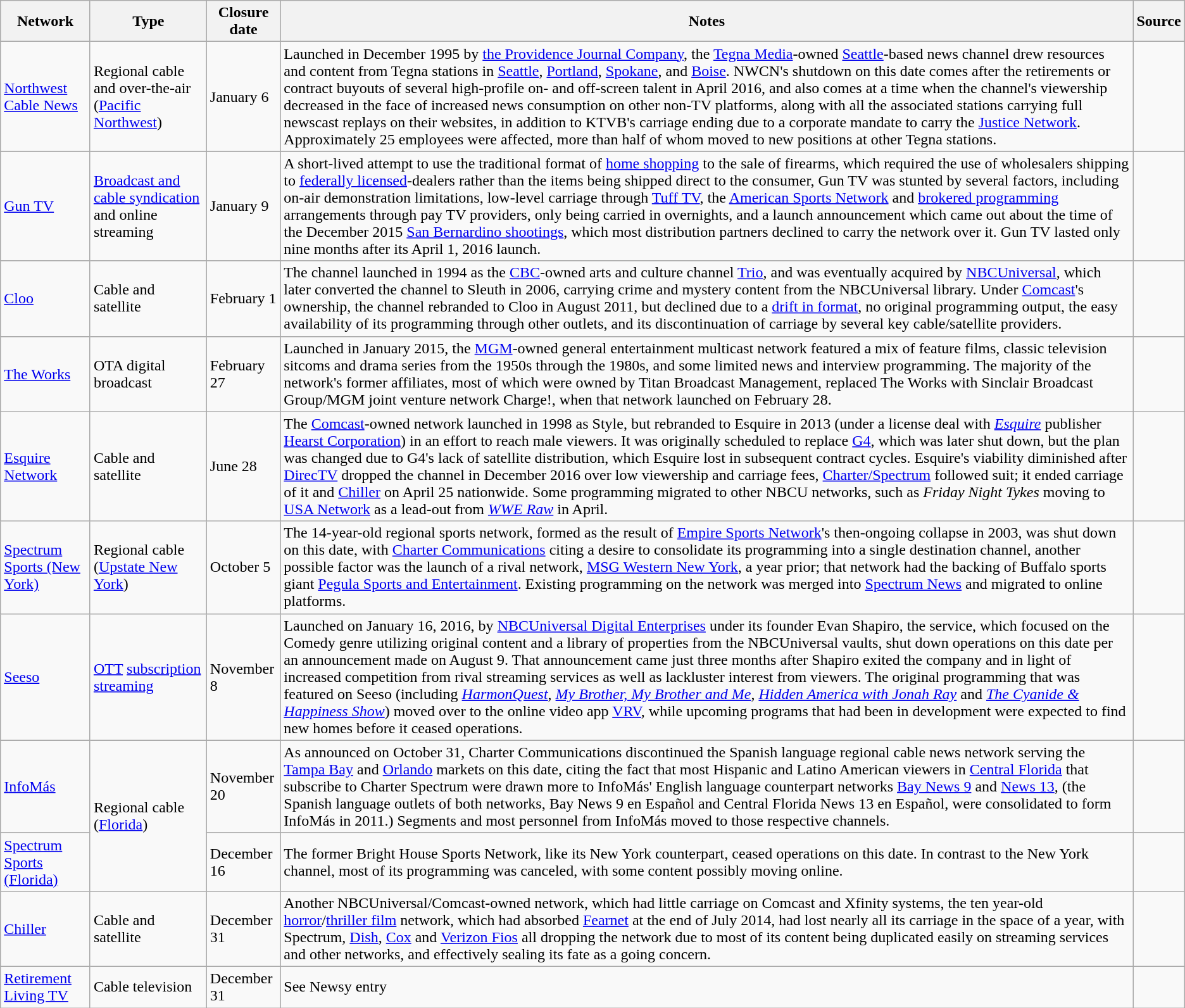<table class="wikitable">
<tr>
<th>Network</th>
<th>Type</th>
<th>Closure date</th>
<th>Notes</th>
<th>Source</th>
</tr>
<tr>
<td><a href='#'>Northwest Cable News</a></td>
<td>Regional cable and over-the-air (<a href='#'>Pacific Northwest</a>)</td>
<td>January 6</td>
<td>Launched in December 1995 by <a href='#'>the Providence Journal Company</a>, the <a href='#'>Tegna Media</a>-owned <a href='#'>Seattle</a>-based news channel drew resources and content from Tegna stations in <a href='#'>Seattle</a>, <a href='#'>Portland</a>, <a href='#'>Spokane</a>, and <a href='#'>Boise</a>. NWCN's shutdown on this date comes after the retirements or contract buyouts of several high-profile on- and off-screen talent in April 2016, and also comes at a time when the channel's viewership decreased in the face of increased news consumption on other non-TV platforms, along with all the associated stations carrying full newscast replays on their websites, in addition to KTVB's carriage ending due to a corporate mandate to carry the <a href='#'>Justice Network</a>. Approximately 25 employees were affected, more than half of whom moved to new positions at other Tegna stations.</td>
<td></td>
</tr>
<tr>
<td><a href='#'>Gun TV</a></td>
<td><a href='#'>Broadcast and cable syndication</a> and online streaming</td>
<td>January 9</td>
<td>A short-lived attempt to use the traditional format of <a href='#'>home shopping</a> to the sale of firearms, which required the use of wholesalers shipping to <a href='#'>federally licensed</a>-dealers rather than the items being shipped direct to the consumer, Gun TV was stunted by several factors, including on-air demonstration limitations, low-level carriage through <a href='#'>Tuff TV</a>, the <a href='#'>American Sports Network</a> and <a href='#'>brokered programming</a> arrangements through pay TV providers, only being carried in overnights, and a launch announcement which came out about the time of the December 2015 <a href='#'>San Bernardino shootings</a>, which most distribution partners declined to carry the network over it. Gun TV lasted only nine months after its April 1, 2016 launch.</td>
<td></td>
</tr>
<tr>
<td><a href='#'>Cloo</a></td>
<td>Cable and satellite</td>
<td>February 1</td>
<td>The channel launched in 1994 as the <a href='#'>CBC</a>-owned arts and culture channel <a href='#'>Trio</a>, and was eventually acquired by <a href='#'>NBCUniversal</a>, which later converted the channel to Sleuth in 2006, carrying crime and mystery content from the NBCUniversal library. Under <a href='#'>Comcast</a>'s ownership, the channel rebranded to Cloo in August 2011, but declined due to a <a href='#'>drift in format</a>, no original programming output, the easy availability of its programming through other outlets, and its discontinuation of carriage by several key cable/satellite providers.</td>
<td></td>
</tr>
<tr>
<td><a href='#'>The Works</a></td>
<td>OTA digital broadcast</td>
<td>February 27</td>
<td>Launched in January 2015, the <a href='#'>MGM</a>-owned general entertainment multicast network featured a mix of feature films, classic television sitcoms and drama series from the 1950s through the 1980s, and some limited news and interview programming. The majority of the network's former affiliates, most of which were owned by Titan Broadcast Management, replaced The Works with Sinclair Broadcast Group/MGM joint venture network Charge!, when that network launched on February 28.</td>
<td></td>
</tr>
<tr>
<td><a href='#'>Esquire Network</a></td>
<td>Cable and satellite</td>
<td>June 28</td>
<td>The <a href='#'>Comcast</a>-owned network launched in 1998 as Style, but rebranded to Esquire in 2013 (under a license deal with <em><a href='#'>Esquire</a></em> publisher <a href='#'>Hearst Corporation</a>) in an effort to reach male viewers. It was originally scheduled to replace <a href='#'>G4</a>, which was later shut down, but the plan was changed due to G4's lack of satellite distribution, which Esquire lost in subsequent contract cycles. Esquire's viability diminished after <a href='#'>DirecTV</a> dropped the channel in December 2016 over low viewership and carriage fees, <a href='#'>Charter/Spectrum</a> followed suit; it ended carriage of it and <a href='#'>Chiller</a> on April 25 nationwide. Some programming migrated to other NBCU networks, such as <em>Friday Night Tykes</em> moving to <a href='#'>USA Network</a> as a lead-out from <em><a href='#'>WWE Raw</a></em> in April.</td>
<td><br></td>
</tr>
<tr>
<td><a href='#'>Spectrum Sports (New York)</a></td>
<td>Regional cable (<a href='#'>Upstate New York</a>)</td>
<td>October 5</td>
<td>The 14-year-old regional sports network, formed as the result of <a href='#'>Empire Sports Network</a>'s then-ongoing collapse in 2003, was shut down on this date, with <a href='#'>Charter Communications</a> citing a desire to consolidate its programming into a single destination channel, another possible factor was the launch of a rival network, <a href='#'>MSG Western New York</a>, a year prior; that network had the backing of Buffalo sports giant <a href='#'>Pegula Sports and Entertainment</a>. Existing programming on the network was merged into <a href='#'>Spectrum News</a> and migrated to online platforms.</td>
<td></td>
</tr>
<tr>
<td><a href='#'>Seeso</a></td>
<td><a href='#'>OTT</a> <a href='#'>subscription</a> <a href='#'>streaming</a></td>
<td>November 8</td>
<td>Launched on January 16, 2016, by <a href='#'>NBCUniversal Digital Enterprises</a> under its founder Evan Shapiro, the service, which focused on the Comedy genre utilizing original content and a library of properties from the NBCUniversal vaults, shut down operations on this date per an announcement made on August 9. That announcement came just three months after Shapiro exited the company and in light of increased competition from rival streaming services as well as lackluster interest from viewers. The original programming that was featured on Seeso (including <em><a href='#'>HarmonQuest</a></em>, <em><a href='#'>My Brother, My Brother and Me</a></em>, <em><a href='#'>Hidden America with Jonah Ray</a></em> and <em><a href='#'>The Cyanide & Happiness Show</a></em>) moved over to the online video app <a href='#'>VRV</a>, while upcoming programs that had been in development were expected to find new homes before it ceased operations.</td>
<td><br></td>
</tr>
<tr>
<td><a href='#'>InfoMás</a></td>
<td rowspan=2>Regional cable (<a href='#'>Florida</a>)</td>
<td>November 20</td>
<td>As announced on October 31, Charter Communications discontinued the Spanish language regional cable news network serving the <a href='#'>Tampa Bay</a> and <a href='#'>Orlando</a> markets on this date, citing the fact that most Hispanic and Latino American viewers in <a href='#'>Central Florida</a> that subscribe to Charter Spectrum were drawn more to InfoMás' English language counterpart networks <a href='#'>Bay News 9</a> and <a href='#'>News 13</a>, (the Spanish language outlets of both networks, Bay News 9 en Español and Central Florida News 13 en Español, were consolidated to form InfoMás in 2011.) Segments and most personnel from InfoMás moved to those respective channels.</td>
<td></td>
</tr>
<tr>
<td><a href='#'>Spectrum Sports (Florida)</a></td>
<td>December 16</td>
<td>The former Bright House Sports Network, like its New York counterpart, ceased operations on this date. In contrast to the New York channel, most of its programming was canceled, with some content possibly moving online.</td>
<td></td>
</tr>
<tr>
<td><a href='#'>Chiller</a></td>
<td>Cable and satellite</td>
<td>December 31</td>
<td>Another NBCUniversal/Comcast-owned network, which had little carriage on Comcast and Xfinity systems, the ten year-old <a href='#'>horror</a>/<a href='#'>thriller film</a> network, which had absorbed <a href='#'>Fearnet</a> at the end of July 2014, had lost nearly all its carriage in the space of a year, with Spectrum, <a href='#'>Dish</a>, <a href='#'>Cox</a> and <a href='#'>Verizon Fios</a> all dropping the network due to most of its content being duplicated easily on streaming services and other networks, and effectively sealing its fate as a going concern.</td>
<td><br></td>
</tr>
<tr>
<td><a href='#'>Retirement Living TV</a></td>
<td>Cable television</td>
<td>December 31</td>
<td>See Newsy entry</td>
<td></td>
</tr>
</table>
